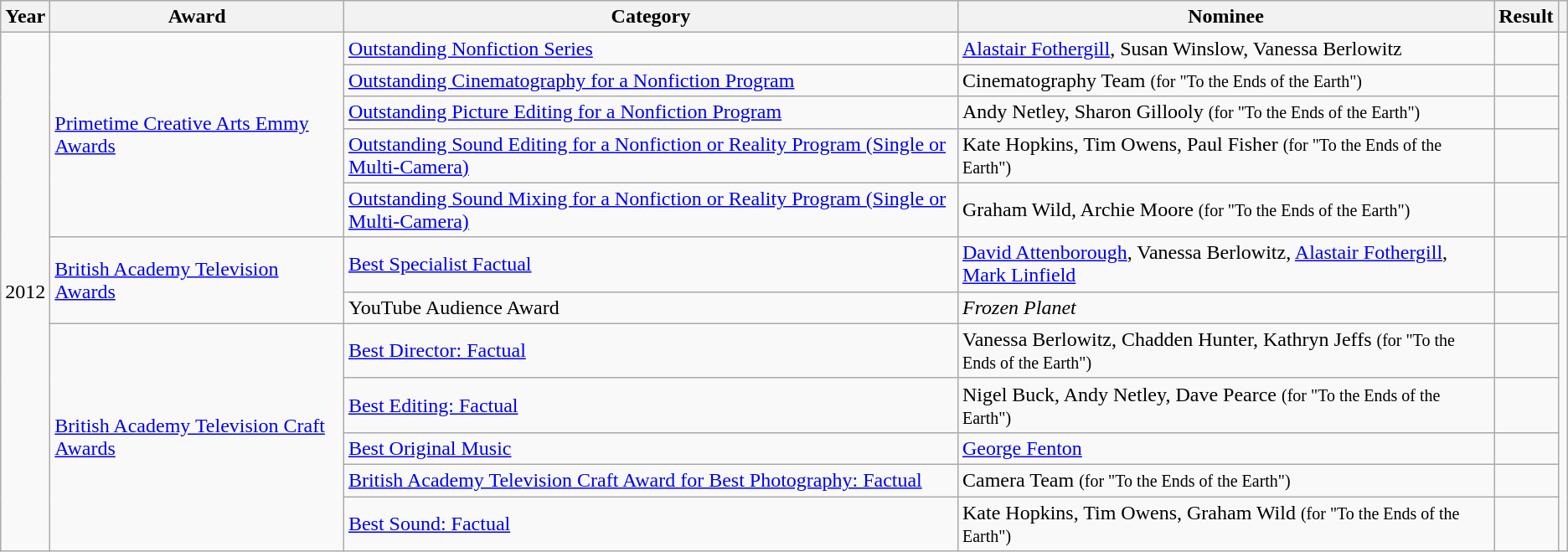<table class="wikitable sortable">
<tr>
<th>Year</th>
<th>Award</th>
<th>Category</th>
<th>Nominee</th>
<th>Result</th>
<th class="unsortable"></th>
</tr>
<tr>
<td rowspan="12">2012</td>
<td rowspan="5"><a href='#'>Primetime Creative Arts Emmy Awards</a></td>
<td><a href='#'>Outstanding Nonfiction Series</a></td>
<td><a href='#'>Alastair Fothergill</a>, Susan Winslow, Vanessa Berlowitz</td>
<td></td>
<td rowspan="5"></td>
</tr>
<tr>
<td><a href='#'>Outstanding Cinematography for a Nonfiction Program</a></td>
<td>Cinematography Team <small>(for "To the Ends of the Earth")</small></td>
<td></td>
</tr>
<tr>
<td><a href='#'>Outstanding Picture Editing for a Nonfiction Program</a></td>
<td>Andy Netley, Sharon Gillooly <small>(for "To the Ends of the Earth")</small></td>
<td></td>
</tr>
<tr>
<td><a href='#'>Outstanding Sound Editing for a Nonfiction or Reality Program (Single or Multi-Camera)</a></td>
<td>Kate Hopkins, Tim Owens, Paul Fisher <small>(for "To the Ends of the Earth")</small></td>
<td></td>
</tr>
<tr>
<td><a href='#'>Outstanding Sound Mixing for a Nonfiction or Reality Program (Single or Multi-Camera)</a></td>
<td>Graham Wild, Archie Moore <small>(for "To the Ends of the Earth")</small></td>
<td></td>
</tr>
<tr>
<td rowspan="2"><a href='#'>British Academy Television Awards</a></td>
<td><a href='#'>Best Specialist Factual</a></td>
<td><a href='#'>David Attenborough</a>, Vanessa Berlowitz, <a href='#'>Alastair Fothergill</a>, <a href='#'>Mark Linfield</a></td>
<td></td>
<td rowspan="7"></td>
</tr>
<tr>
<td>YouTube Audience Award</td>
<td><em>Frozen Planet</em></td>
<td></td>
</tr>
<tr>
<td rowspan="5"><a href='#'>British Academy Television Craft Awards</a></td>
<td><a href='#'>Best Director: Factual</a></td>
<td>Vanessa Berlowitz, Chadden Hunter, Kathryn Jeffs <small>(for "To the Ends of the Earth")</small></td>
<td></td>
</tr>
<tr>
<td><a href='#'>Best Editing: Factual</a></td>
<td>Nigel Buck, Andy Netley, Dave Pearce <small>(for "To the Ends of the Earth")</small></td>
<td></td>
</tr>
<tr>
<td><a href='#'>Best Original Music</a></td>
<td><a href='#'>George Fenton</a></td>
<td></td>
</tr>
<tr>
<td><a href='#'>British Academy Television Craft Award for Best Photography: Factual</a></td>
<td>Camera Team <small>(for "To the Ends of the Earth")</small></td>
<td></td>
</tr>
<tr>
<td><a href='#'>Best Sound: Factual</a></td>
<td>Kate Hopkins, Tim Owens, Graham Wild <small>(for "To the Ends of the Earth")</small></td>
<td></td>
</tr>
</table>
